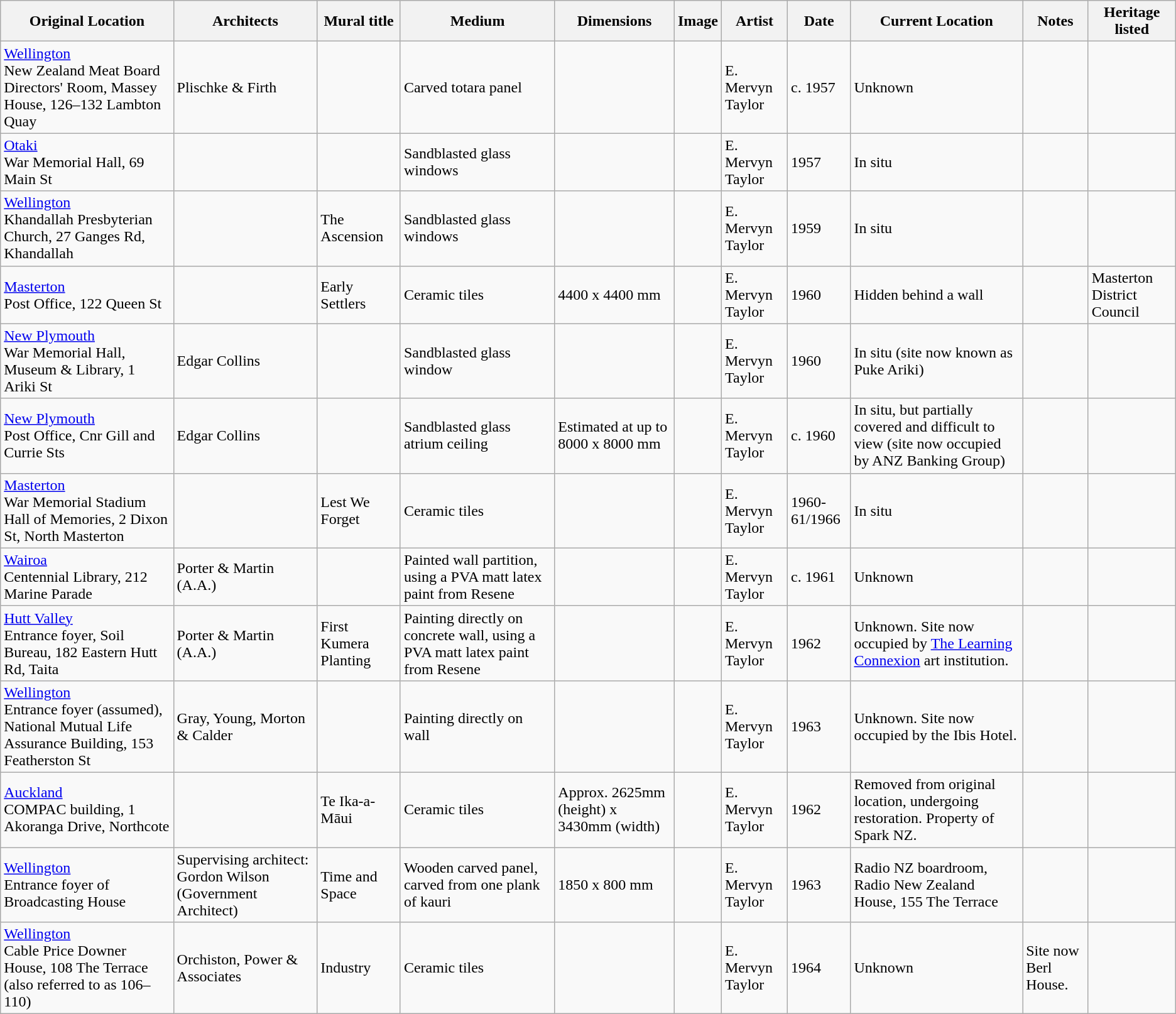<table class="wikitable sortable">
<tr>
<th>Original Location</th>
<th>Architects</th>
<th>Mural title</th>
<th>Medium</th>
<th>Dimensions</th>
<th>Image</th>
<th>Artist</th>
<th>Date</th>
<th>Current Location</th>
<th>Notes</th>
<th>Heritage listed</th>
</tr>
<tr>
<td><a href='#'>Wellington</a><br>New Zealand Meat Board Directors' Room, Massey House, 126–132 Lambton Quay</td>
<td>Plischke & Firth</td>
<td></td>
<td>Carved totara panel</td>
<td></td>
<td></td>
<td>E. Mervyn Taylor</td>
<td>c. 1957</td>
<td>Unknown</td>
<td></td>
<td></td>
</tr>
<tr>
<td><a href='#'>Otaki</a><br>War Memorial Hall,  69 Main St</td>
<td></td>
<td></td>
<td>Sandblasted glass windows</td>
<td></td>
<td></td>
<td>E. Mervyn Taylor</td>
<td>1957</td>
<td>In situ</td>
<td></td>
<td></td>
</tr>
<tr>
<td><a href='#'>Wellington</a><br>Khandallah Presbyterian Church, 27 Ganges Rd, Khandallah</td>
<td></td>
<td>The Ascension</td>
<td>Sandblasted glass windows</td>
<td></td>
<td></td>
<td>E. Mervyn Taylor</td>
<td>1959</td>
<td>In situ</td>
<td></td>
<td></td>
</tr>
<tr>
<td><a href='#'>Masterton</a><br>Post Office, 122 Queen St</td>
<td></td>
<td>Early Settlers</td>
<td>Ceramic tiles</td>
<td>4400 x 4400 mm</td>
<td></td>
<td>E. Mervyn Taylor</td>
<td>1960</td>
<td>Hidden behind a wall</td>
<td></td>
<td>Masterton District Council</td>
</tr>
<tr>
<td><a href='#'>New Plymouth</a><br>War Memorial Hall, Museum & Library, 1 Ariki St</td>
<td>Edgar Collins</td>
<td></td>
<td>Sandblasted glass window</td>
<td></td>
<td></td>
<td>E. Mervyn Taylor</td>
<td>1960</td>
<td>In situ (site now known as Puke Ariki)</td>
<td></td>
<td></td>
</tr>
<tr>
<td><a href='#'>New Plymouth</a><br>Post Office, Cnr Gill and Currie Sts</td>
<td>Edgar Collins</td>
<td></td>
<td>Sandblasted glass atrium ceiling</td>
<td>Estimated at up to 8000 x 8000 mm</td>
<td></td>
<td>E. Mervyn Taylor</td>
<td>c. 1960</td>
<td>In situ, but partially covered and difficult to view (site now occupied by ANZ Banking Group)</td>
<td></td>
<td></td>
</tr>
<tr>
<td><a href='#'>Masterton</a><br>War Memorial Stadium Hall of Memories, 2 Dixon St, North Masterton</td>
<td></td>
<td>Lest We Forget</td>
<td>Ceramic tiles</td>
<td></td>
<td></td>
<td>E. Mervyn Taylor</td>
<td>1960-61/1966</td>
<td>In situ</td>
<td></td>
<td></td>
</tr>
<tr>
<td><a href='#'>Wairoa</a><br> Centennial Library, 212 Marine Parade</td>
<td>Porter & Martin (A.A.)</td>
<td></td>
<td>Painted wall partition, using a PVA matt latex paint from Resene</td>
<td></td>
<td></td>
<td>E. Mervyn Taylor</td>
<td>c. 1961</td>
<td>Unknown</td>
<td></td>
<td></td>
</tr>
<tr>
<td><a href='#'>Hutt Valley</a><br> Entrance foyer, Soil Bureau, 182 Eastern Hutt Rd, Taita</td>
<td>Porter & Martin (A.A.)</td>
<td>First Kumera Planting</td>
<td>Painting directly on concrete wall, using a PVA matt latex paint from Resene</td>
<td></td>
<td></td>
<td>E. Mervyn Taylor</td>
<td>1962</td>
<td>Unknown. Site now occupied by <a href='#'>The Learning Connexion</a> art institution.</td>
<td></td>
<td></td>
</tr>
<tr>
<td><a href='#'>Wellington</a><br> Entrance foyer (assumed), National Mutual Life Assurance Building, 153 Featherston St</td>
<td>Gray, Young, Morton & Calder</td>
<td></td>
<td>Painting directly on wall</td>
<td></td>
<td></td>
<td>E. Mervyn Taylor</td>
<td>1963</td>
<td>Unknown. Site now occupied by the Ibis Hotel.</td>
<td></td>
<td></td>
</tr>
<tr>
<td><a href='#'>Auckland</a><br> COMPAC building, 1 Akoranga Drive, Northcote</td>
<td></td>
<td>Te Ika-a-Māui</td>
<td>Ceramic tiles</td>
<td>Approx. 2625mm (height) x 3430mm (width)</td>
<td></td>
<td>E. Mervyn Taylor</td>
<td>1962</td>
<td>Removed from original location, undergoing restoration. Property of Spark NZ.</td>
<td></td>
<td></td>
</tr>
<tr>
<td><a href='#'>Wellington</a><br> Entrance foyer of Broadcasting House</td>
<td>Supervising architect: Gordon Wilson (Government Architect)</td>
<td>Time and Space</td>
<td>Wooden carved panel, carved from one plank of kauri</td>
<td>1850 x 800 mm</td>
<td></td>
<td>E. Mervyn Taylor</td>
<td>1963</td>
<td>Radio NZ boardroom, Radio New Zealand House, 155 The Terrace</td>
<td></td>
<td></td>
</tr>
<tr>
<td><a href='#'>Wellington</a><br> Cable Price Downer House, 108 The Terrace (also referred to as 106–110)</td>
<td>Orchiston, Power & Associates</td>
<td>Industry</td>
<td>Ceramic tiles</td>
<td></td>
<td></td>
<td>E. Mervyn Taylor</td>
<td>1964</td>
<td>Unknown</td>
<td>Site now Berl House.</td>
<td></td>
</tr>
</table>
